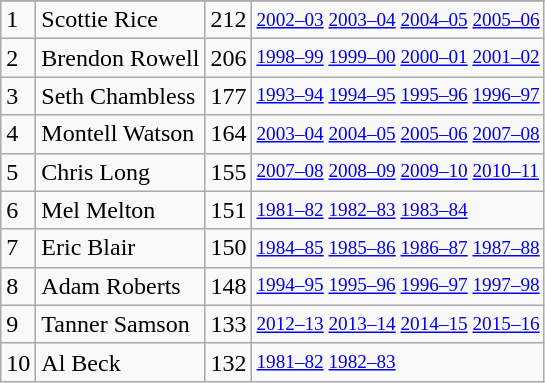<table class="wikitable">
<tr>
</tr>
<tr>
<td>1</td>
<td>Scottie Rice</td>
<td>212</td>
<td style="font-size:80%;"><a href='#'>2002–03</a> <a href='#'>2003–04</a> <a href='#'>2004–05</a> <a href='#'>2005–06</a></td>
</tr>
<tr>
<td>2</td>
<td>Brendon Rowell</td>
<td>206</td>
<td style="font-size:80%;"><a href='#'>1998–99</a> <a href='#'>1999–00</a> <a href='#'>2000–01</a> <a href='#'>2001–02</a></td>
</tr>
<tr>
<td>3</td>
<td>Seth Chambless</td>
<td>177</td>
<td style="font-size:80%;"><a href='#'>1993–94</a> <a href='#'>1994–95</a> <a href='#'>1995–96</a> <a href='#'>1996–97</a></td>
</tr>
<tr>
<td>4</td>
<td>Montell Watson</td>
<td>164</td>
<td style="font-size:80%;"><a href='#'>2003–04</a> <a href='#'>2004–05</a> <a href='#'>2005–06</a> <a href='#'>2007–08</a></td>
</tr>
<tr>
<td>5</td>
<td>Chris Long</td>
<td>155</td>
<td style="font-size:80%;"><a href='#'>2007–08</a> <a href='#'>2008–09</a> <a href='#'>2009–10</a> <a href='#'>2010–11</a></td>
</tr>
<tr>
<td>6</td>
<td>Mel Melton</td>
<td>151</td>
<td style="font-size:80%;"><a href='#'>1981–82</a> <a href='#'>1982–83</a> <a href='#'>1983–84</a></td>
</tr>
<tr>
<td>7</td>
<td>Eric Blair</td>
<td>150</td>
<td style="font-size:80%;"><a href='#'>1984–85</a> <a href='#'>1985–86</a> <a href='#'>1986–87</a> <a href='#'>1987–88</a></td>
</tr>
<tr>
<td>8</td>
<td>Adam Roberts</td>
<td>148</td>
<td style="font-size:80%;"><a href='#'>1994–95</a> <a href='#'>1995–96</a> <a href='#'>1996–97</a> <a href='#'>1997–98</a></td>
</tr>
<tr>
<td>9</td>
<td>Tanner Samson</td>
<td>133</td>
<td style="font-size:80%;"><a href='#'>2012–13</a> <a href='#'>2013–14</a> <a href='#'>2014–15</a> <a href='#'>2015–16</a></td>
</tr>
<tr>
<td>10</td>
<td>Al Beck</td>
<td>132</td>
<td style="font-size:80%;"><a href='#'>1981–82</a> <a href='#'>1982–83</a></td>
</tr>
</table>
